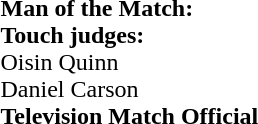<table style="width:100%">
<tr>
<td><br><strong>Man of the Match:</strong><br><strong>Touch judges:</strong>
<br>  Oisin Quinn 
<br>  Daniel Carson
<br><strong>Television Match Official</strong>
<br></td>
</tr>
</table>
